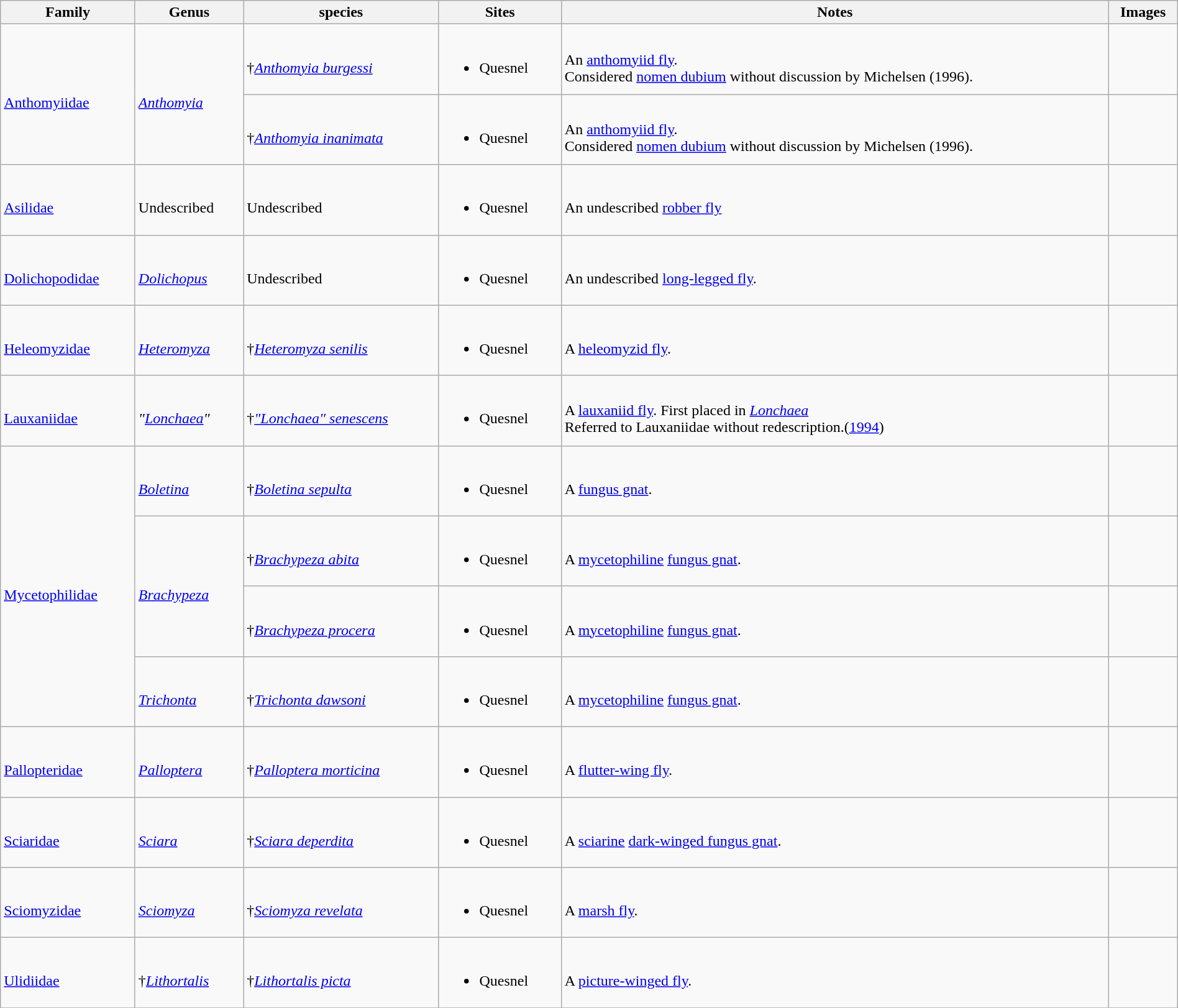<table class="wikitable sortable"  style="margin:auto; width:100%;">
<tr>
<th>Family</th>
<th>Genus</th>
<th>species</th>
<th>Sites</th>
<th>Notes</th>
<th>Images</th>
</tr>
<tr>
<td rowspan=2><br><a href='#'>Anthomyiidae</a></td>
<td rowspan=2><br><em><a href='#'>Anthomyia</a></em></td>
<td><br>†<em><a href='#'>Anthomyia burgessi</a></em></td>
<td><br><ul><li>Quesnel</li></ul></td>
<td><br>An <a href='#'>anthomyiid fly</a>.<br> Considered <a href='#'>nomen dubium</a> without discussion by Michelsen (1996).</td>
<td><br></td>
</tr>
<tr>
<td><br>†<em><a href='#'>Anthomyia inanimata</a></em></td>
<td><br><ul><li>Quesnel</li></ul></td>
<td><br>An <a href='#'>anthomyiid fly</a>.<br> Considered <a href='#'>nomen dubium</a> without discussion by Michelsen (1996).</td>
<td><br></td>
</tr>
<tr>
<td><br><a href='#'>Asilidae</a></td>
<td><br>Undescribed</td>
<td><br>Undescribed</td>
<td><br><ul><li>Quesnel</li></ul></td>
<td><br>An undescribed <a href='#'>robber fly</a></td>
<td></td>
</tr>
<tr>
<td><br><a href='#'>Dolichopodidae</a></td>
<td><br><em><a href='#'>Dolichopus</a></em></td>
<td><br>Undescribed</td>
<td><br><ul><li>Quesnel</li></ul></td>
<td><br>An undescribed <a href='#'>long-legged fly</a>.</td>
<td><br></td>
</tr>
<tr>
<td><br><a href='#'>Heleomyzidae</a></td>
<td><br><em><a href='#'>Heteromyza</a></em></td>
<td><br>†<em><a href='#'>Heteromyza senilis</a></em></td>
<td><br><ul><li>Quesnel</li></ul></td>
<td><br>A <a href='#'>heleomyzid fly</a>.</td>
<td><br></td>
</tr>
<tr>
<td><br><a href='#'>Lauxaniidae</a></td>
<td><br><em>"<a href='#'>Lonchaea</a>"</em></td>
<td><br>†<em><a href='#'>"Lonchaea" senescens</a></em></td>
<td><br><ul><li>Quesnel</li></ul></td>
<td><br>A <a href='#'>lauxaniid fly</a>. First placed in <em><a href='#'>Lonchaea</a></em><br> Referred to Lauxaniidae without redescription.(<a href='#'>1994</a>)</td>
<td><br></td>
</tr>
<tr>
<td rowspan=4><br><a href='#'>Mycetophilidae</a></td>
<td><br><em><a href='#'>Boletina</a></em></td>
<td><br>†<em><a href='#'>Boletina sepulta</a></em></td>
<td><br><ul><li>Quesnel</li></ul></td>
<td><br>A <a href='#'>fungus gnat</a>.</td>
<td><br></td>
</tr>
<tr>
<td rowspan=2><br><em><a href='#'>Brachypeza</a></em></td>
<td><br>†<em><a href='#'>Brachypeza abita</a></em></td>
<td><br><ul><li>Quesnel</li></ul></td>
<td><br>A <a href='#'>mycetophiline</a> <a href='#'>fungus gnat</a>.</td>
<td><br></td>
</tr>
<tr>
<td><br>†<em><a href='#'>Brachypeza procera</a></em></td>
<td><br><ul><li>Quesnel</li></ul></td>
<td><br>A <a href='#'>mycetophiline</a> <a href='#'>fungus gnat</a>.</td>
<td><br></td>
</tr>
<tr>
<td><br><em><a href='#'>Trichonta</a></em></td>
<td><br>†<em><a href='#'>Trichonta dawsoni</a></em></td>
<td><br><ul><li>Quesnel</li></ul></td>
<td><br>A <a href='#'>mycetophiline</a> <a href='#'>fungus gnat</a>.</td>
<td><br></td>
</tr>
<tr>
<td><br><a href='#'>Pallopteridae</a></td>
<td><br><em><a href='#'>Palloptera</a></em></td>
<td><br>†<em><a href='#'>Palloptera morticina</a></em></td>
<td><br><ul><li>Quesnel</li></ul></td>
<td><br>A <a href='#'>flutter-wing fly</a>.</td>
<td><br></td>
</tr>
<tr>
<td><br><a href='#'>Sciaridae</a></td>
<td><br><em><a href='#'>Sciara</a></em></td>
<td><br>†<em><a href='#'>Sciara deperdita</a></em></td>
<td><br><ul><li>Quesnel</li></ul></td>
<td><br>A <a href='#'>sciarine</a> <a href='#'>dark-winged fungus gnat</a>.</td>
<td><br></td>
</tr>
<tr>
<td><br><a href='#'>Sciomyzidae</a></td>
<td><br><em><a href='#'>Sciomyza</a></em></td>
<td><br>†<em><a href='#'>Sciomyza revelata</a></em></td>
<td><br><ul><li>Quesnel</li></ul></td>
<td><br>A <a href='#'>marsh fly</a>.</td>
<td><br></td>
</tr>
<tr>
<td><br><a href='#'>Ulidiidae</a></td>
<td><br>†<em><a href='#'>Lithortalis</a></em></td>
<td><br>†<em><a href='#'>Lithortalis picta</a></em></td>
<td><br><ul><li>Quesnel</li></ul></td>
<td><br>A <a href='#'>picture-winged fly</a>.</td>
<td><br></td>
</tr>
<tr>
</tr>
</table>
